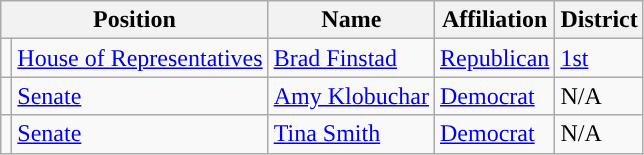<table class="wikitable">
<tr>
<th colspan="2">Position</th>
<th>Name</th>
<th>Affiliation</th>
<th>District</th>
</tr>
<tr>
<td style="background-color:"></td>
<td><a href='#'>House of Representatives</a></td>
<td><a href='#'>Brad Finstad</a></td>
<td><a href='#'>Republican</a></td>
<td><a href='#'>1st</a></td>
</tr>
<tr>
<td style="background-color:"></td>
<td><a href='#'>Senate</a></td>
<td><a href='#'>Amy Klobuchar</a></td>
<td><a href='#'>Democrat</a></td>
<td>N/A</td>
</tr>
<tr>
<td style="background-color:"></td>
<td><a href='#'>Senate</a></td>
<td><a href='#'>Tina Smith</a></td>
<td><a href='#'>Democrat</a></td>
<td>N/A</td>
</tr>
</table>
